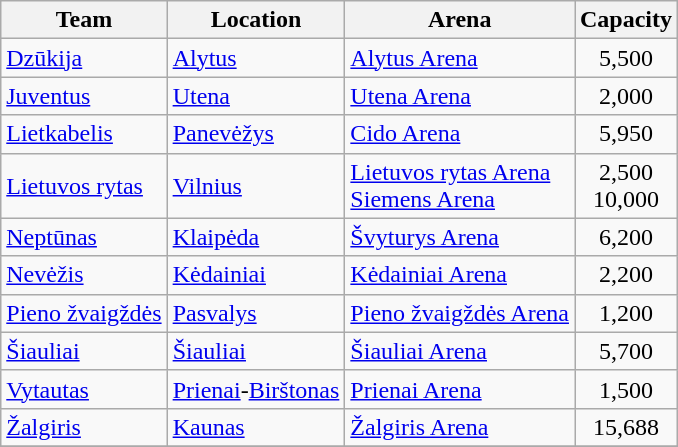<table class="wikitable sortable" style="text-align: left;">
<tr>
<th>Team</th>
<th>Location</th>
<th>Arena</th>
<th>Capacity</th>
</tr>
<tr>
<td><a href='#'>Dzūkija</a></td>
<td><a href='#'>Alytus</a></td>
<td><a href='#'>Alytus Arena</a></td>
<td align="center">5,500</td>
</tr>
<tr>
<td><a href='#'>Juventus</a></td>
<td><a href='#'>Utena</a></td>
<td><a href='#'>Utena Arena</a></td>
<td align="center">2,000</td>
</tr>
<tr>
<td><a href='#'>Lietkabelis</a></td>
<td><a href='#'>Panevėžys</a></td>
<td><a href='#'>Cido Arena</a></td>
<td align="center">5,950</td>
</tr>
<tr>
<td><a href='#'>Lietuvos rytas</a></td>
<td><a href='#'>Vilnius</a></td>
<td><a href='#'>Lietuvos rytas Arena</a><br><a href='#'>Siemens Arena</a></td>
<td align="center">2,500<br>10,000</td>
</tr>
<tr>
<td><a href='#'>Neptūnas</a></td>
<td><a href='#'>Klaipėda</a></td>
<td><a href='#'>Švyturys Arena</a></td>
<td align="center">6,200</td>
</tr>
<tr>
<td><a href='#'>Nevėžis</a></td>
<td><a href='#'>Kėdainiai</a></td>
<td><a href='#'>Kėdainiai Arena</a></td>
<td align="center">2,200</td>
</tr>
<tr>
<td><a href='#'>Pieno žvaigždės</a></td>
<td><a href='#'>Pasvalys</a></td>
<td><a href='#'>Pieno žvaigždės Arena</a></td>
<td align="center">1,200</td>
</tr>
<tr>
<td><a href='#'>Šiauliai</a></td>
<td><a href='#'>Šiauliai</a></td>
<td><a href='#'>Šiauliai Arena</a></td>
<td align="center">5,700</td>
</tr>
<tr>
<td><a href='#'>Vytautas</a></td>
<td><a href='#'>Prienai</a>-<a href='#'>Birštonas</a></td>
<td><a href='#'>Prienai Arena</a></td>
<td align="center">1,500</td>
</tr>
<tr>
<td><a href='#'>Žalgiris</a></td>
<td><a href='#'>Kaunas</a></td>
<td><a href='#'>Žalgiris Arena</a></td>
<td align="center">15,688</td>
</tr>
<tr>
</tr>
</table>
